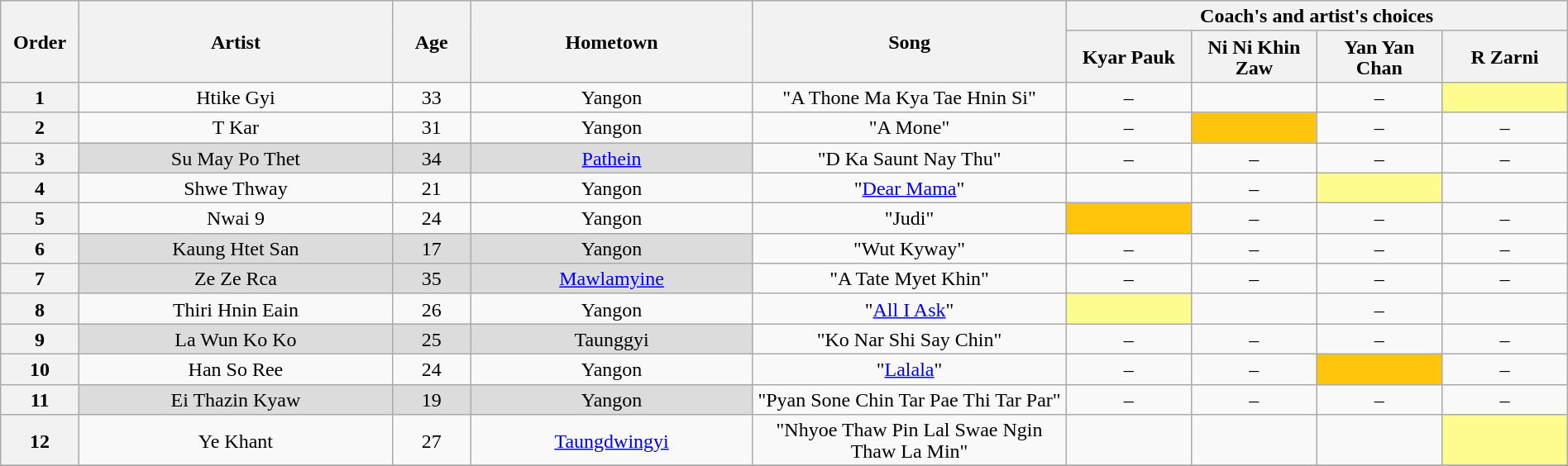<table class="wikitable" style="text-align:center; line-height:17px; width:100%;">
<tr>
<th scope="col" rowspan="2" width="05%">Order</th>
<th scope="col" rowspan="2" width="20%">Artist</th>
<th scope="col" rowspan="2" width="05%">Age</th>
<th scope="col" rowspan="2" width="18%">Hometown</th>
<th scope="col" rowspan="2" width="20%">Song</th>
<th scope="col" colspan="4" width="32%">Coach's and artist's choices</th>
</tr>
<tr>
<th width="08%">Kyar Pauk</th>
<th width="08%">Ni Ni Khin Zaw</th>
<th width="08%">Yan Yan Chan</th>
<th width="08%">R Zarni</th>
</tr>
<tr>
<th>1</th>
<td>Htike Gyi</td>
<td>33</td>
<td>Yangon</td>
<td>"A Thone Ma Kya Tae Hnin Si"</td>
<td>–</td>
<td><strong></strong></td>
<td>–</td>
<td style="background:#fdfc8f;"><br><strong></strong></td>
</tr>
<tr>
<th>2</th>
<td>T Kar</td>
<td>31</td>
<td>Yangon</td>
<td>"A Mone"</td>
<td>–</td>
<td style="background:#FFC40C;"><strong></strong></td>
<td>–</td>
<td>–</td>
</tr>
<tr>
<th>3</th>
<td style="background:#DCDCDC;">Su May Po Thet</td>
<td style="background:#DCDCDC;">34</td>
<td style="background:#DCDCDC;"><a href='#'>Pathein</a></td>
<td>"D Ka Saunt Nay Thu"</td>
<td>–</td>
<td>–</td>
<td>–</td>
<td>–</td>
</tr>
<tr>
<th>4</th>
<td>Shwe Thway</td>
<td>21</td>
<td>Yangon</td>
<td>"<a href='#'>Dear Mama</a>"</td>
<td><strong></strong></td>
<td>–</td>
<td style="background:#fdfc8f;"><strong></strong></td>
<td><strong></strong></td>
</tr>
<tr>
<th>5</th>
<td>Nwai 9</td>
<td>24</td>
<td>Yangon</td>
<td>"Judi"</td>
<td style="background:#FFC40C;"><strong></strong></td>
<td>–</td>
<td>–</td>
<td>–</td>
</tr>
<tr>
<th>6</th>
<td style="background:#DCDCDC;">Kaung Htet San</td>
<td style="background:#DCDCDC;">17</td>
<td style="background:#DCDCDC;">Yangon</td>
<td>"Wut Kyway"</td>
<td>–</td>
<td>–</td>
<td>–</td>
<td>–</td>
</tr>
<tr>
<th>7</th>
<td style="background:#DCDCDC;">Ze Ze Rca</td>
<td style="background:#DCDCDC;">35</td>
<td style="background:#DCDCDC;"><a href='#'>Mawlamyine</a></td>
<td>"A Tate Myet Khin"</td>
<td>–</td>
<td>–</td>
<td>–</td>
<td>–</td>
</tr>
<tr>
<th>8</th>
<td>Thiri Hnin Eain</td>
<td>26</td>
<td>Yangon</td>
<td>"<a href='#'>All I Ask</a>"</td>
<td style="background:#fdfc8f;"><strong></strong></td>
<td><strong></strong></td>
<td>–</td>
<td><strong></strong></td>
</tr>
<tr>
<th>9</th>
<td style="background:#DCDCDC;">La Wun Ko Ko</td>
<td style="background:#DCDCDC;">25</td>
<td style="background:#DCDCDC;">Taunggyi</td>
<td>"Ko Nar Shi Say Chin"</td>
<td>–</td>
<td>–</td>
<td>–</td>
<td>–</td>
</tr>
<tr>
<th>10</th>
<td>Han So Ree</td>
<td>24</td>
<td>Yangon</td>
<td>"<a href='#'>Lalala</a>"</td>
<td>–</td>
<td>–</td>
<td style="background:#FFC40C;"><strong></strong></td>
<td>–</td>
</tr>
<tr>
<th>11</th>
<td style="background:#DCDCDC;">Ei Thazin Kyaw</td>
<td style="background:#DCDCDC;">19</td>
<td style="background:#DCDCDC;">Yangon</td>
<td>"Pyan Sone Chin Tar Pae Thi Tar Par"</td>
<td>–</td>
<td>–</td>
<td>–</td>
<td>–</td>
</tr>
<tr>
<th>12</th>
<td>Ye Khant</td>
<td>27</td>
<td><a href='#'>Taungdwingyi</a></td>
<td>"Nhyoe Thaw Pin Lal Swae Ngin Thaw La Min"</td>
<td><strong></strong></td>
<td><strong></strong></td>
<td><strong></strong></td>
<td style="background:#fdfc8f;"><strong></strong></td>
</tr>
<tr>
</tr>
</table>
